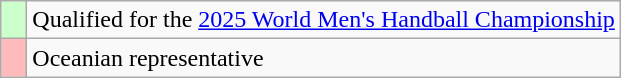<table class="wikitable">
<tr>
<td style="width:10px; background:#CCFFCC;"></td>
<td>Qualified for the <a href='#'>2025 World Men's Handball Championship</a></td>
</tr>
<tr>
<td style="width: 10px; background:#FFBBBB;"></td>
<td>Oceanian representative</td>
</tr>
</table>
